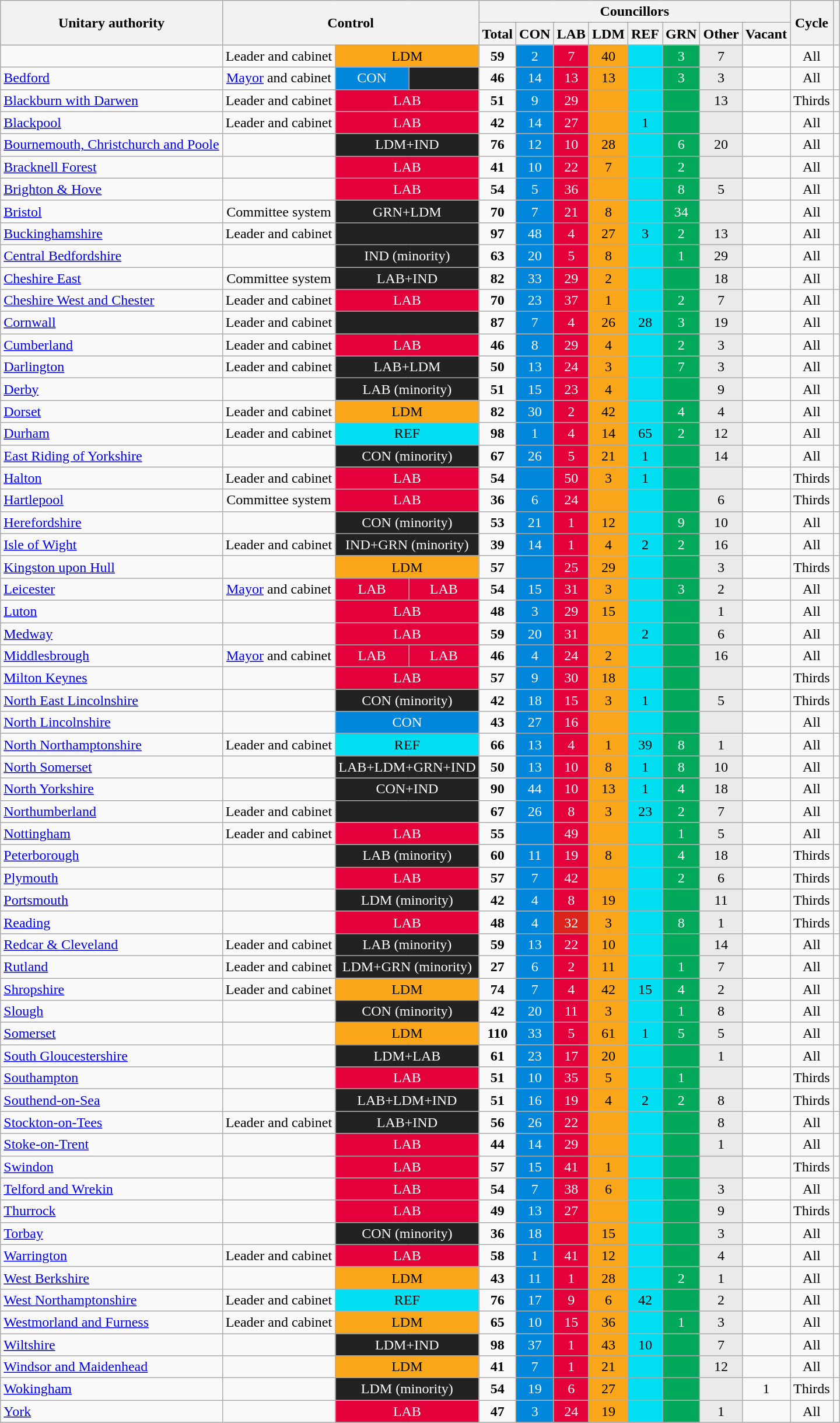<table class="wikitable sortable" style="text-align:center;">
<tr>
<th rowspan="2">Unitary authority</th>
<th colspan="3" rowspan="2">Control</th>
<th colspan="8">Councillors</th>
<th rowspan="2">Cycle</th>
<th rowspan="2"></th>
</tr>
<tr>
<th>Total</th>
<th>CON</th>
<th>LAB</th>
<th>LDM</th>
<th>REF</th>
<th>GRN</th>
<th>Other</th>
<th>Vacant</th>
</tr>
<tr>
<td style="background:default; text-align:left"></td>
<td>Leader and cabinet</td>
<td colspan="2" style="background:#FAA61A;">LDM</td>
<td><strong>59</strong></td>
<td style="color:white; background:#0087DC;">2</td>
<td style="color:white; background:#E4003B;">7</td>
<td style="background:#FAA61A;">40</td>
<td style="background:#00DEF2;"></td>
<td style="color:white; background:#02A95B;">3</td>
<td style="background:#eaeaea;">7</td>
<td></td>
<td>All</td>
<td> </td>
</tr>
<tr>
<td style="background:default; text-align:left"><a href='#'>Bedford</a></td>
<td><a href='#'>Mayor</a> and cabinet</td>
<td style="color:white; background:#0087DC;">CON</td>
<td style="color:white; background:#222222;"></td>
<td><strong>46</strong></td>
<td style="color:white; background:#0087DC;">14</td>
<td style="color:white; background:#E4003B;">13</td>
<td style="background:#FAA61A;">13</td>
<td style="background:#00DEF2;"></td>
<td style="color:white; background:#02A95B;">3</td>
<td style="background:#eaeaea;">3</td>
<td></td>
<td>All</td>
<td> </td>
</tr>
<tr>
<td style="background:default; text-align:left"><a href='#'>Blackburn with Darwen</a></td>
<td>Leader and cabinet</td>
<td colspan="2" style="color:white; background:#E4003B;">LAB</td>
<td><strong>51</strong></td>
<td style="color:white; background:#0087DC;">9</td>
<td style="color:white; background:#E4003B;">29</td>
<td style="background:#FAA61A;"></td>
<td style="background:#00DEF2;"></td>
<td style="color:white; background:#02A95B;"></td>
<td style="background:#eaeaea;">13</td>
<td></td>
<td>Thirds</td>
<td> </td>
</tr>
<tr>
<td style="background:default; text-align:left"><a href='#'>Blackpool</a></td>
<td>Leader and cabinet</td>
<td colspan="2" style="color:white; background:#E4003B;">LAB</td>
<td><strong>42</strong></td>
<td style="color:white; background:#0087DC;">14</td>
<td style="color:white; background:#E4003B;">27</td>
<td style="background:#FAA61A;"></td>
<td style="background:#00DEF2;">1</td>
<td style="color:white; background:#02A95B;"></td>
<td style="background:#eaeaea;"></td>
<td></td>
<td>All</td>
<td> </td>
</tr>
<tr>
<td style="background:default; text-align:left"><a href='#'>Bournemouth, Christchurch and Poole</a></td>
<td></td>
<td colspan="2" style="color:white; background:#222222;">LDM+IND</td>
<td><strong>76</strong></td>
<td style="color:white; background:#0087DC;">12</td>
<td style="color:white; background:#E4003B;">10</td>
<td style="background:#FAA61A;">28</td>
<td style="background:#00DEF2;"></td>
<td style="color:white; background:#02A95B;">6</td>
<td style="background:#eaeaea;">20</td>
<td></td>
<td>All</td>
<td> </td>
</tr>
<tr>
<td style="background:default; text-align:left"><a href='#'>Bracknell Forest</a></td>
<td></td>
<td colspan="2" style="color:white; background:#E4003B;">LAB</td>
<td><strong>41</strong></td>
<td style="color:white; background:#0087DC;">10</td>
<td style="color:white; background:#E4003B;">22</td>
<td style="background:#FAA61A;">7</td>
<td style="background:#00DEF2;"></td>
<td style="color:white; background:#02A95B;">2</td>
<td style="background:#eaeaea;"></td>
<td></td>
<td>All</td>
<td> </td>
</tr>
<tr>
<td style="background:default; text-align:left"><a href='#'>Brighton & Hove</a></td>
<td></td>
<td colspan="2" style="color:white; background:#E4003B;">LAB</td>
<td><strong>54</strong></td>
<td style="color:white; background:#0087DC;">5</td>
<td style="color:white; background:#E4003B;">36</td>
<td style="background:#FAA61A;"></td>
<td style="background:#00DEF2;"></td>
<td style="color:white; background:#02A95B;">8</td>
<td style="background:#eaeaea;">5</td>
<td></td>
<td>All</td>
<td> </td>
</tr>
<tr>
<td style="background:default; text-align:left"><a href='#'>Bristol</a></td>
<td>Committee system</td>
<td colspan="2" style="color:white; background:#222222">GRN+LDM</td>
<td><strong>70</strong></td>
<td style="color:white; background:#0087DC;">7</td>
<td style="color:white; background:#E4003B;">21</td>
<td style="background:#FAA61A;">8</td>
<td style="background:#00DEF2;"></td>
<td style="color:white; background:#02A95B;">34</td>
<td style="background:#eaeaea;"></td>
<td></td>
<td>All</td>
<td> </td>
</tr>
<tr>
<td style="background:default; text-align:left"><a href='#'>Buckinghamshire</a></td>
<td>Leader and cabinet</td>
<td colspan="2" style="color:white; background:#222222;"></td>
<td><strong>97</strong></td>
<td style="color:white; background:#0087DC;">48</td>
<td style="color:white; background:#E4003B;">4</td>
<td style="background:#FAA61A;">27</td>
<td style="background:#00DEF2;">3</td>
<td style="color:white; background:#02A95B;">2</td>
<td style="background:#eaeaea;">13</td>
<td></td>
<td>All</td>
<td> </td>
</tr>
<tr>
<td style="background:default; text-align:left"><a href='#'>Central Bedfordshire</a></td>
<td></td>
<td colspan="2" style="color:white; background:#222222;">IND (minority)</td>
<td><strong>63</strong></td>
<td style="color:white; background:#0087DC;">20</td>
<td style="color:white; background:#E4003B;">5</td>
<td style="background:#FAA61A;">8</td>
<td style="background:#00DEF2;"></td>
<td style="color:white; background:#02A95B;">1</td>
<td style="background:#eaeaea;">29</td>
<td></td>
<td>All</td>
<td> </td>
</tr>
<tr>
<td style="background:default; text-align:left"><a href='#'>Cheshire East</a></td>
<td>Committee system</td>
<td colspan="2" style="color:white; background:#222222;">LAB+IND</td>
<td><strong>82</strong></td>
<td style="color:white; background:#0087DC;">33</td>
<td style="color:white; background:#E4003B;">29</td>
<td style="background:#FAA61A;">2</td>
<td style="background:#00DEF2;"></td>
<td style="color:white; background:#02A95B;"></td>
<td style="background:#eaeaea;">18</td>
<td></td>
<td>All</td>
<td> </td>
</tr>
<tr>
<td style="background:default; text-align:left"><a href='#'>Cheshire West and Chester</a></td>
<td>Leader and cabinet</td>
<td colspan="2" style="color:white; background:#E4003B;">LAB</td>
<td><strong>70</strong></td>
<td style="color:white; background:#0087DC;">23</td>
<td style="color:white; background:#E4003B;">37</td>
<td style="background:#FAA61A;">1</td>
<td style="background:#00DEF2;"></td>
<td style="color:white; background:#02A95B;">2</td>
<td style="background:#eaeaea;">7</td>
<td></td>
<td>All</td>
<td> </td>
</tr>
<tr>
<td style="background:default; text-align:left"><a href='#'>Cornwall</a></td>
<td>Leader and cabinet</td>
<td colspan="2" style="color:white; background:#222222;"></td>
<td><strong>87</strong></td>
<td style="color:white; background:#0087DC;">7</td>
<td style="color:white; background:#E4003B;">4</td>
<td style="background:#FAA61A;">26</td>
<td style="background:#00DEF2;">28</td>
<td style="color:white; background:#02A95B;">3</td>
<td style="background:#eaeaea;">19</td>
<td></td>
<td>All</td>
<td> </td>
</tr>
<tr>
<td style="background:default; text-align:left"><a href='#'>Cumberland</a></td>
<td>Leader and cabinet</td>
<td colspan="2" style="color:white; background:#E4003B;">LAB</td>
<td><strong>46</strong></td>
<td style="color:white; background:#0087DC;">8</td>
<td style="color:white; background:#E4003B;">29</td>
<td style="background:#FAA61A;">4</td>
<td style="background:#00DEF2;"></td>
<td style="color:white; background:#02A95B;">2</td>
<td style="background:#eaeaea;">3</td>
<td></td>
<td>All</td>
<td> </td>
</tr>
<tr>
<td style="background:default; text-align:left"><a href='#'>Darlington</a></td>
<td>Leader and cabinet</td>
<td colspan="2" style="color:white; background:#222222;">LAB+LDM</td>
<td><strong>50</strong></td>
<td style="color:white; background:#0087DC;">13</td>
<td style="color:white; background:#E4003B;">24</td>
<td style="background:#FAA61A;">3</td>
<td style="background:#00DEF2;"></td>
<td style="color:white; background:#02A95B;">7</td>
<td style="background:#eaeaea;">3</td>
<td></td>
<td>All</td>
<td> </td>
</tr>
<tr>
<td style="background:default; text-align:left"><a href='#'>Derby</a></td>
<td></td>
<td colspan="2" style="color:white; background:#222222">LAB (minority)</td>
<td><strong>51</strong></td>
<td style="color:white; background:#0087DC;">15</td>
<td style="color:white; background:#E4003B;">23</td>
<td style="background:#FAA61A;">4</td>
<td style="background:#00DEF2;"></td>
<td style="color:white; background:#02A95B;"></td>
<td style="background:#eaeaea;">9</td>
<td></td>
<td>All</td>
<td> </td>
</tr>
<tr>
<td style="background:default; text-align:left"><a href='#'>Dorset</a></td>
<td>Leader and cabinet</td>
<td colspan="2" style="color:black; background:#FAA61A;">LDM</td>
<td><strong>82</strong></td>
<td style="color:white; background:#0087DC;">30</td>
<td style="color:white; background:#E4003B;">2</td>
<td style="background:#FAA61A;">42</td>
<td style="background:#00DEF2;"></td>
<td style="color:white; background:#02A95B;">4</td>
<td style="background:#eaeaea;">4</td>
<td></td>
<td>All</td>
<td> </td>
</tr>
<tr>
<td style="background:default; text-align:left"><a href='#'>Durham</a></td>
<td>Leader and cabinet</td>
<td colspan="2" style="background:#00DEF2">REF</td>
<td><strong>98</strong></td>
<td style="color:white; background:#0087DC;">1</td>
<td style="color:white; background:#E4003B;">4</td>
<td style="background:#FAA61A;">14</td>
<td style="background:#00DEF2;">65</td>
<td style="color:white; background:#02A95B;">2</td>
<td style="background:#eaeaea;">12</td>
<td></td>
<td>All</td>
<td> </td>
</tr>
<tr>
<td style="background:default; text-align:left"><a href='#'>East Riding of Yorkshire</a></td>
<td></td>
<td colspan="2" style="color:white; background:#222222">CON (minority)</td>
<td><strong>67</strong></td>
<td style="color:white; background:#0087DC;">26</td>
<td style="color:white; background:#E4003B;">5</td>
<td style="background:#FAA61A;">21</td>
<td style="background:#00DEF2;">1</td>
<td style="color:white; background:#02A95B;"></td>
<td style="background:#eaeaea;">14</td>
<td></td>
<td>All</td>
<td> </td>
</tr>
<tr>
<td style="background:default; text-align:left"><a href='#'>Halton</a></td>
<td>Leader and cabinet</td>
<td colspan="2" style="color:white; background:#E4003B;">LAB</td>
<td><strong>54</strong></td>
<td style="color:white; background:#0087DC;"></td>
<td style="color:white; background:#E4003B;">50</td>
<td style="background:#FAA61A;">3</td>
<td style="background:#00DEF2;">1</td>
<td style="color:white; background:#02A95B;"></td>
<td style="background:#eaeaea;"></td>
<td></td>
<td>Thirds</td>
<td> </td>
</tr>
<tr>
<td style="background:default; text-align:left"><a href='#'>Hartlepool</a></td>
<td>Committee system</td>
<td colspan="2" style="color:white; background:#E4003B;">LAB</td>
<td><strong>36</strong></td>
<td style="color:white; background:#0087DC;">6</td>
<td style="color:white; background:#E4003B;">24</td>
<td style="background:#FAA61A;"></td>
<td style="background:#00DEF2;"></td>
<td style="color:white; background:#02A95B;"></td>
<td style="background:#eaeaea;">6</td>
<td></td>
<td>Thirds</td>
<td> </td>
</tr>
<tr>
<td style="background:default; text-align:left"><a href='#'>Herefordshire</a></td>
<td></td>
<td colspan="2" style="color:white; background:#222222;">CON (minority)</td>
<td><strong>53</strong></td>
<td style="color:white; background:#0087DC;">21</td>
<td style="color:white; background:#E4003B;">1</td>
<td style="background:#FAA61A;">12</td>
<td style="background:#00DEF2;"></td>
<td style="color:white; background:#02A95B;">9</td>
<td style="background:#eaeaea;">10</td>
<td></td>
<td>All</td>
<td> </td>
</tr>
<tr>
<td style="background:default; text-align:left"><a href='#'>Isle of Wight</a></td>
<td>Leader and cabinet</td>
<td colspan="2" style="color:white; background:#222222;">IND+GRN (minority)</td>
<td><strong>39</strong></td>
<td style="color:white; background:#0087DC;">14</td>
<td style="color:white; background:#E4003B;">1</td>
<td style="background:#FAA61A;">4</td>
<td style="background:#00DEF2;">2</td>
<td style="color:white; background:#02A95B;">2</td>
<td style="background:#eaeaea;">16</td>
<td></td>
<td>All</td>
<td> </td>
</tr>
<tr>
<td style="background:default; text-align:left"><a href='#'>Kingston upon Hull</a></td>
<td></td>
<td colspan="2" style="background:#FAA61A;">LDM</td>
<td><strong>57</strong></td>
<td style="color:white; background:#0087DC;"></td>
<td style="color:white; background:#E4003B;">25</td>
<td style="background:#FAA61A;">29</td>
<td style="background:#00DEF2;"></td>
<td style="color:white; background:#02A95B;"></td>
<td style="background:#eaeaea;">3</td>
<td></td>
<td>Thirds</td>
<td> </td>
</tr>
<tr>
<td style="background:default; text-align:left"><a href='#'>Leicester</a></td>
<td><a href='#'>Mayor</a> and cabinet</td>
<td style="color:white; background:#E4003B;">LAB</td>
<td style="color:white; background:#E4003B;">LAB</td>
<td><strong>54</strong></td>
<td style="color:white; background:#0087DC;">15</td>
<td style="color:white; background:#E4003B;">31</td>
<td style="background:#FAA61A;">3</td>
<td style="background:#00DEF2;"></td>
<td style="color:white; background:#02A95B;">3</td>
<td style="background:#eaeaea;">2</td>
<td></td>
<td>All</td>
<td> </td>
</tr>
<tr>
<td style="background:default; text-align:left"><a href='#'>Luton</a></td>
<td></td>
<td colspan="2" style="color:white; background:#E4003B;">LAB</td>
<td><strong>48</strong></td>
<td style="color:white; background:#0087DC;">3</td>
<td style="color:white; background:#E4003B;">29</td>
<td style="background:#FAA61A;">15</td>
<td style="background:#00DEF2;"></td>
<td style="color:white; background:#02A95B;"></td>
<td style="background:#eaeaea;">1</td>
<td></td>
<td>All</td>
<td> </td>
</tr>
<tr>
<td style="background:default; text-align:left"><a href='#'>Medway</a></td>
<td></td>
<td colspan="2" style="color:white; background:#E4003B;">LAB</td>
<td><strong>59</strong></td>
<td style="color:white; background:#0087DC;">20</td>
<td style="color:white; background:#E4003B;">31</td>
<td style="background:#FAA61A;"></td>
<td style="background:#00DEF2;">2</td>
<td style="color:white; background:#02A95B;"></td>
<td style="background:#eaeaea;">6</td>
<td></td>
<td>All</td>
<td> </td>
</tr>
<tr>
<td style="background:default; text-align:left"><a href='#'>Middlesbrough</a></td>
<td><a href='#'>Mayor</a> and cabinet</td>
<td style="color:white; background:#E4003B;">LAB</td>
<td style="color:white; background:#E4003B;">LAB</td>
<td><strong>46</strong></td>
<td style="color:white; background:#0087DC;">4</td>
<td style="color:white; background:#E4003B;">24</td>
<td style="background:#FAA61A;">2</td>
<td style="background:#00DEF2;"></td>
<td style="color:white; background:#02A95B;"></td>
<td style="background:#eaeaea;">16</td>
<td></td>
<td>All</td>
<td> </td>
</tr>
<tr>
<td style="background:default; text-align:left"><a href='#'>Milton Keynes</a></td>
<td></td>
<td colspan="2" style="color:white; background:#E4003B;">LAB</td>
<td><strong>57</strong></td>
<td style="color:white; background:#0087DC;">9</td>
<td style="color:white; background:#E4003B;">30</td>
<td style="background:#FAA61A;">18</td>
<td style="background:#00DEF2;"></td>
<td style="color:white; background:#02A95B;"></td>
<td style="background:#eaeaea;"></td>
<td></td>
<td>Thirds</td>
<td> </td>
</tr>
<tr>
<td style="background:default; text-align:left"><a href='#'>North East Lincolnshire</a></td>
<td></td>
<td colspan="2" style="color:white; background:#222222;">CON (minority)</td>
<td><strong>42</strong></td>
<td style="color:white; background:#0087DC;">18</td>
<td style="color:white; background:#E4003B;">15</td>
<td style="background:#FAA61A;">3</td>
<td style="background:#00DEF2;">1</td>
<td style="color:white; background:#02A95B;"></td>
<td style="background:#eaeaea;">5</td>
<td></td>
<td>Thirds</td>
<td> </td>
</tr>
<tr>
<td style="background:default; text-align:left"><a href='#'>North Lincolnshire</a></td>
<td></td>
<td colspan="2" style="color:white; background:#0087DC;">CON</td>
<td><strong>43</strong></td>
<td style="color:white; background:#0087DC;">27</td>
<td style="color:white; background:#E4003B;">16</td>
<td style="background:#FAA61A;"></td>
<td style="background:#00DEF2;"></td>
<td style="color:white; background:#02A95B;"></td>
<td style="background:#eaeaea;"></td>
<td></td>
<td>All</td>
<td> </td>
</tr>
<tr>
<td style="background:default; text-align:left"><a href='#'>North Northamptonshire</a></td>
<td>Leader and cabinet</td>
<td colspan="2" style="background:#00DEF2;">REF</td>
<td><strong>66</strong></td>
<td style="color:white; background:#0087DC;">13</td>
<td style="color:white; background:#E4003B;">4</td>
<td style="background:#FAA61A;">1</td>
<td style="background:#00DEF2;">39</td>
<td style="color:white; background:#02A95B;">8</td>
<td style="background:#eaeaea;">1</td>
<td></td>
<td>All</td>
<td> </td>
</tr>
<tr>
<td style="background:default; text-align:left"><a href='#'>North Somerset</a></td>
<td></td>
<td colspan="2" style="color:white; background:#222222;">LAB+LDM+GRN+IND</td>
<td><strong>50</strong></td>
<td style="color:white; background:#0087DC;">13</td>
<td style="color:white; background:#E4003B;">10</td>
<td style="background:#FAA61A;">8</td>
<td style="background:#00DEF2;">1</td>
<td style="color:white; background:#02A95B;">8</td>
<td style="background:#eaeaea;">10</td>
<td></td>
<td>All</td>
<td> </td>
</tr>
<tr>
<td style="background:default; text-align:left"><a href='#'>North Yorkshire</a></td>
<td></td>
<td colspan="2" style="color:white; background:#222222;">CON+IND</td>
<td><strong>90</strong></td>
<td style="color:white; background:#0087DC;">44</td>
<td style="color:white; background:#E4003B;">10</td>
<td style="background:#FAA61A;">13</td>
<td style="background:#00DEF2;">1</td>
<td style="color:white; background:#02A95B;">4</td>
<td style="background:#eaeaea;">18</td>
<td></td>
<td>All</td>
<td> </td>
</tr>
<tr>
<td style="background:default; text-align:left"><a href='#'>Northumberland</a></td>
<td>Leader and cabinet</td>
<td colspan="2" style="color:white; background:#222222;"></td>
<td><strong>67</strong></td>
<td style="color:white; background:#0087DC;">26</td>
<td style="color:white; background:#E4003B;">8</td>
<td style="background:#FAA61A;">3</td>
<td style="background:#00DEF2;">23</td>
<td style="color:white; background:#02A95B;">2</td>
<td style="background:#eaeaea;">7</td>
<td></td>
<td>All</td>
<td> </td>
</tr>
<tr>
<td style="background:default; text-align:left"><a href='#'>Nottingham</a></td>
<td>Leader and cabinet</td>
<td colspan="2" style="color:white; background:#E4003B;">LAB</td>
<td><strong>55</strong></td>
<td style="color:white; background:#0087DC;"></td>
<td style="color:white; background:#E4003B;">49</td>
<td style="background:#FAA61A;"></td>
<td style="background:#00DEF2;"></td>
<td style="color:white; background:#02A95B;">1</td>
<td style="background:#eaeaea;">5</td>
<td></td>
<td>All</td>
<td> </td>
</tr>
<tr>
<td style="background:default; text-align:left"><a href='#'>Peterborough</a></td>
<td></td>
<td colspan="2" style="color:white; background:#222222;">LAB (minority)</td>
<td><strong>60</strong></td>
<td style="color:white; background:#0087DC;">11</td>
<td style="color:white; background:#E4003B;">19</td>
<td style="background:#FAA61A;">8</td>
<td style="background:#00DEF2;"></td>
<td style="color:white; background:#02A95B;">4</td>
<td style="background:#eaeaea;">18</td>
<td></td>
<td>Thirds</td>
<td> </td>
</tr>
<tr>
<td style="background:default; text-align:left"><a href='#'>Plymouth</a></td>
<td></td>
<td colspan="2" style="color:white; background:#E4003B;">LAB</td>
<td><strong>57</strong></td>
<td style="color:white; background:#0087DC;">7</td>
<td style="color:white; background:#E4003B;">42</td>
<td style="background:#FAA61A;"></td>
<td style="background:#00DEF2;"></td>
<td style="color:white; background:#02A95B;">2</td>
<td style="background:#eaeaea;">6</td>
<td></td>
<td>Thirds</td>
<td> </td>
</tr>
<tr>
<td style="background:default; text-align:left"><a href='#'>Portsmouth</a></td>
<td></td>
<td colspan="2" style="color:white; background:#222222;">LDM (minority)</td>
<td><strong>42</strong></td>
<td style="color:white; background:#0087DC;">4</td>
<td style="color:white; background:#E4003B;">8</td>
<td style="background:#FAA61A;">19</td>
<td style="background:#00DEF2;"></td>
<td style="color:white; background:#02A95B;"></td>
<td style="background:#eaeaea;">11</td>
<td></td>
<td>Thirds</td>
<td> </td>
</tr>
<tr>
<td style="background:default; text-align:left"><a href='#'>Reading</a></td>
<td></td>
<td colspan="2" style="color:white; background:#E4003B;">LAB</td>
<td><strong>48</strong></td>
<td style="color:white; background:#0087DC;">4</td>
<td style="color:white; background:#DC241f;">32</td>
<td style="background:#FAA61A;">3</td>
<td style="background:#00DEF2;"></td>
<td style="color:white; background:#02A95B;">8</td>
<td style="background:#eaeaea;">1</td>
<td></td>
<td>Thirds</td>
<td> </td>
</tr>
<tr>
<td style="background:default; text-align:left"><a href='#'>Redcar & Cleveland</a></td>
<td>Leader and cabinet</td>
<td colspan="2" style="color:white; background:#222222;">LAB (minority)</td>
<td><strong>59</strong></td>
<td style="color:white; background:#0087DC;">13</td>
<td style="color:white; background:#E4003B;">22</td>
<td style="background:#FAA61A;">10</td>
<td style="background:#00DEF2;"></td>
<td style="color:white; background:#02A95B;"></td>
<td style="background:#eaeaea;">14</td>
<td></td>
<td>All</td>
<td> </td>
</tr>
<tr>
<td style="background:default; text-align:left"><a href='#'>Rutland</a></td>
<td>Leader and cabinet</td>
<td colspan="2" style="color:white; background:#222222;">LDM+GRN (minority)</td>
<td><strong>27</strong></td>
<td style="color:white; background:#0087DC;">6</td>
<td style="color:white; background:#E4003B;">2</td>
<td style="background:#FAA61A;">11</td>
<td style="background:#00DEF2;"></td>
<td style="color:white; background:#02A95B;">1</td>
<td style="background:#eaeaea;">7</td>
<td></td>
<td>All</td>
<td> </td>
</tr>
<tr>
<td style="background:default; text-align:left"><a href='#'>Shropshire</a></td>
<td>Leader and cabinet</td>
<td colspan="2" style="background:#FAA61A;">LDM</td>
<td><strong>74</strong></td>
<td style="color:white; background:#0087DC;">7</td>
<td style="color:white; background:#E4003B;">4</td>
<td style="background:#FAA61A;">42</td>
<td style="background:#00DEF2;">15</td>
<td style="color:white; background:#02A95B;">4</td>
<td style="background:#eaeaea;">2</td>
<td></td>
<td>All</td>
<td> </td>
</tr>
<tr>
<td style="background:default; text-align:left"><a href='#'>Slough</a></td>
<td></td>
<td colspan="2" style="color:white; background:#222222;">CON (minority)</td>
<td><strong>42</strong></td>
<td style="color:white; background:#0087DC;">20</td>
<td style="color:white; background:#E4003B;">11</td>
<td style="background:#FAA61A;">3</td>
<td style="background:#00DEF2;"></td>
<td style="color:white; background:#02A95B;">1</td>
<td style="background:#eaeaea;">8</td>
<td></td>
<td>All</td>
<td> </td>
</tr>
<tr>
<td style="background:default; text-align:left"><a href='#'>Somerset</a></td>
<td></td>
<td colspan="2" style="background:#FAA61A;">LDM</td>
<td><strong>110</strong></td>
<td style="color:white; background:#0087DC;">33</td>
<td style="color:white; background:#E4003B;">5</td>
<td style="background:#FAA61A;">61</td>
<td style="background:#00DEF2;">1</td>
<td style="color:white; background:#02A95B;">5</td>
<td style="background:#eaeaea;">5</td>
<td></td>
<td>All</td>
<td> </td>
</tr>
<tr>
<td style="background:default; text-align:left"><a href='#'>South Gloucestershire</a></td>
<td></td>
<td colspan="2" style="color:white; background:#222222;">LDM+LAB</td>
<td><strong>61</strong></td>
<td style="color:white; background:#0087DC;">23</td>
<td style="color:white; background:#E4003B;">17</td>
<td style="background:#FAA61A;">20</td>
<td style="background:#00DEF2;"></td>
<td style="color:white; background:#02A95B;"></td>
<td style="background:#eaeaea;">1</td>
<td></td>
<td>All</td>
<td> </td>
</tr>
<tr>
<td style="background:default; text-align:left"><a href='#'>Southampton</a></td>
<td></td>
<td colspan="2" style="color:white; background:#E4003B;">LAB</td>
<td><strong>51</strong></td>
<td style="color:white; background:#0087DC;">10</td>
<td style="color:white; background:#E4003B;">35</td>
<td style="background:#FAA61A;">5</td>
<td style="background:#00DEF2;"></td>
<td style="color:white; background:#02A95B;">1</td>
<td style="background:#eaeaea;"></td>
<td></td>
<td>Thirds</td>
<td> </td>
</tr>
<tr>
<td style="background:default; text-align:left"><a href='#'>Southend-on-Sea</a></td>
<td></td>
<td colspan="2" style="color:white; background:#222222;">LAB+LDM+IND</td>
<td><strong>51</strong></td>
<td style="color:white; background:#0087DC;">16</td>
<td style="color:white; background:#E4003B;">19</td>
<td style="background:#FAA61A;">4</td>
<td style="background:#00DEF2;">2</td>
<td style="color:white; background:#02A95B;">2</td>
<td style="background:#eaeaea;">8</td>
<td></td>
<td>Thirds</td>
<td> </td>
</tr>
<tr>
<td style="background:default; text-align:left"><a href='#'>Stockton-on-Tees</a></td>
<td>Leader and cabinet</td>
<td colspan="2" style="color:white; background:#222222;">LAB+IND</td>
<td><strong>56</strong></td>
<td style="color:white; background:#0087DC;">26</td>
<td style="color:white; background:#E4003B;">22</td>
<td style="background:#FAA61A;"></td>
<td style="background:#00DEF2;"></td>
<td style="color:white; background:#02A95B;"></td>
<td style="background:#eaeaea;">8</td>
<td></td>
<td>All</td>
<td> </td>
</tr>
<tr>
<td style="background:default; text-align:left"><a href='#'>Stoke-on-Trent</a></td>
<td></td>
<td colspan="2" style="color:white; background:#E4003B;">LAB</td>
<td><strong>44</strong></td>
<td style="color:white; background:#0087DC;">14</td>
<td style="color:white; background:#E4003B;">29</td>
<td style="background:#FAA61A;"></td>
<td style="background:#00DEF2;"></td>
<td style="color:white; background:#02A95B;"></td>
<td style="background:#eaeaea;">1</td>
<td></td>
<td>All</td>
<td> </td>
</tr>
<tr>
<td style="background:default; text-align:left"><a href='#'>Swindon</a></td>
<td></td>
<td colspan="2" style="color:white; background:#E4003B;">LAB</td>
<td><strong>57</strong></td>
<td style="color:white; background:#0087DC;">15</td>
<td style="color:white; background:#E4003B;">41</td>
<td style="background:#FAA61A;">1</td>
<td style="background:#00DEF2;"></td>
<td style="color:white; background:#02A95B;"></td>
<td style="background:#eaeaea;"></td>
<td></td>
<td>Thirds</td>
<td> </td>
</tr>
<tr>
<td style="background:default; text-align:left"><a href='#'>Telford and Wrekin</a></td>
<td></td>
<td colspan="2" style="color:white; background:#E4003B;">LAB</td>
<td><strong>54</strong></td>
<td style="color:white; background:#0087DC;">7</td>
<td style="color:white; background:#E4003B;">38</td>
<td style="background:#FAA61A;">6</td>
<td style="background:#00DEF2;"></td>
<td style="color:white; background:#02A95B;"></td>
<td style="background:#eaeaea;">3</td>
<td></td>
<td>All</td>
<td> </td>
</tr>
<tr>
<td style="background:default; text-align:left"><a href='#'>Thurrock</a></td>
<td></td>
<td colspan="2" style="color:white; background:#E4003B;">LAB</td>
<td><strong>49</strong></td>
<td style="color:white; background:#0087DC;">13</td>
<td style="color:white; background:#E4003B;">27</td>
<td style="background:#FAA61A;"></td>
<td style="background:#00DEF2;"></td>
<td style="color:white; background:#02A95B;"></td>
<td style="background:#eaeaea;">9</td>
<td></td>
<td>Thirds</td>
<td> </td>
</tr>
<tr>
<td style="background:default; text-align:left"><a href='#'>Torbay</a></td>
<td></td>
<td colspan="2" style="color:white; background:#222222;">CON (minority)</td>
<td><strong>36</strong></td>
<td style="color:white; background:#0087DC;">18</td>
<td style="color:white; background:#E4003B;"></td>
<td style="background:#FAA61A;">15</td>
<td style="background:#00DEF2;"></td>
<td style="color:white; background:#02A95B;"></td>
<td style="background:#eaeaea;">3</td>
<td></td>
<td>All</td>
<td> </td>
</tr>
<tr>
<td style="background:default; text-align:left"><a href='#'>Warrington</a></td>
<td>Leader and cabinet</td>
<td colspan="2" style="color:white; background:#E4003B;">LAB</td>
<td><strong>58</strong></td>
<td style="color:white; background:#0087DC;">1</td>
<td style="color:white; background:#E4003B;">41</td>
<td style="background:#FAA61A;">12</td>
<td style="background:#00DEF2;"></td>
<td style="color:white; background:#02A95B;"></td>
<td style="background:#eaeaea;">4</td>
<td></td>
<td>All</td>
<td> </td>
</tr>
<tr>
<td style="background:default; text-align:left"><a href='#'>West Berkshire</a></td>
<td></td>
<td colspan="2" style="background:#FAA61A;">LDM</td>
<td><strong>43</strong></td>
<td style="color:white; background:#0087DC;">11</td>
<td style="color:white; background:#E4003B;">1</td>
<td style="background:#FAA61A;">28</td>
<td style="background:#00DEF2;"></td>
<td style="color:white; background:#02A95B;">2</td>
<td style="background:#eaeaea;">1</td>
<td></td>
<td>All</td>
<td> </td>
</tr>
<tr>
<td style="background:default; text-align:left"><a href='#'>West Northamptonshire</a></td>
<td>Leader and cabinet</td>
<td colspan="2" style="background:#00DEF2;">REF</td>
<td><strong>76</strong></td>
<td style="color:white; background:#0087DC;">17</td>
<td style="color:white; background:#E4003B;">9</td>
<td style="background:#FAA61A;">6</td>
<td style="background:#00DEF2;">42</td>
<td style="color:white; background:#02A95B;"></td>
<td style="background:#eaeaea;">2</td>
<td></td>
<td>All</td>
<td> </td>
</tr>
<tr>
<td style="background:default; text-align:left"><a href='#'>Westmorland and Furness</a></td>
<td>Leader and cabinet</td>
<td colspan="2" style="background:#FAA61A;">LDM</td>
<td><strong>65</strong></td>
<td style="color:white; background:#0087DC;">10</td>
<td style="color:white; background:#E4003B;">15</td>
<td style="background:#FAA61A;">36</td>
<td style="background:#00DEF2;"></td>
<td style="color:white; background:#02A95B;">1</td>
<td style="background:#eaeaea;">3</td>
<td></td>
<td>All</td>
<td> </td>
</tr>
<tr>
<td style="background:default; text-align:left"><a href='#'>Wiltshire</a></td>
<td></td>
<td colspan="2" style="color:white; background:#222222;">LDM+IND</td>
<td><strong>98</strong></td>
<td style="color:white; background:#0087DC;">37</td>
<td style="color:white; background:#E4003B;">1</td>
<td style="background:#FAA61A;">43</td>
<td style="background:#00DEF2;">10</td>
<td style="color:white; background:#02A95B;"></td>
<td style="background:#eaeaea;">7</td>
<td></td>
<td>All</td>
<td> </td>
</tr>
<tr>
<td style="background:default; text-align:left"><a href='#'>Windsor and Maidenhead</a></td>
<td></td>
<td colspan="2" style="background:#FAA61A;">LDM</td>
<td><strong>41</strong></td>
<td style="color:white; background:#0087DC;">7</td>
<td style="color:white; background:#E4003B;">1</td>
<td style="background:#FAA61A;">21</td>
<td style="background:#00DEF2;"></td>
<td style="color:white; background:#02A95B;"></td>
<td style="background:#eaeaea;">12</td>
<td></td>
<td>All</td>
<td> </td>
</tr>
<tr>
<td style="background:default; text-align:left"><a href='#'>Wokingham</a></td>
<td></td>
<td colspan="2" style="color:white; background:#222222;">LDM (minority)</td>
<td><strong>54</strong></td>
<td style="color:white; background:#0087DC;">19</td>
<td style="color:white; background:#E4003B;">6</td>
<td style="background:#FAA61A;">27</td>
<td style="background:#00DEF2;"></td>
<td style="color:white; background:#02A95B;"></td>
<td style="background:#eaeaea;"></td>
<td>1</td>
<td>Thirds</td>
<td> </td>
</tr>
<tr>
<td style="background:default; text-align:left"><a href='#'>York</a></td>
<td></td>
<td colspan="2" style="color:white; background:#E4003B;">LAB</td>
<td><strong>47</strong></td>
<td style="color:white; background:#0087DC;">3</td>
<td style="color:white; background:#E4003B;">24</td>
<td style="background:#FAA61A;">19</td>
<td style="background:#00DEF2;"></td>
<td style="color:white; background:#02A95B;"></td>
<td style="background:#eaeaea;">1</td>
<td></td>
<td>All</td>
<td> </td>
</tr>
</table>
